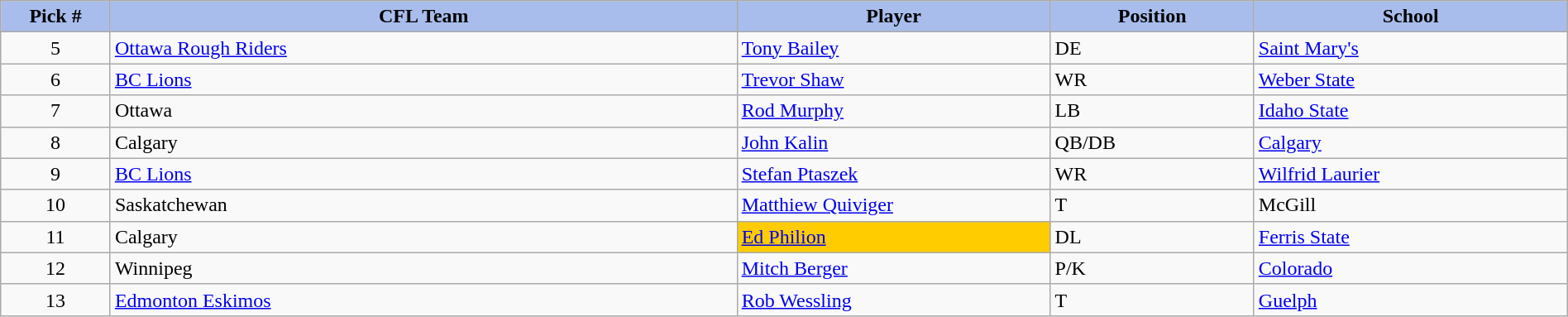<table class="wikitable" style="width: 100%">
<tr>
<th style="background:#A8BDEC;" width=7%>Pick #</th>
<th width=40% style="background:#A8BDEC;">CFL Team</th>
<th width=20% style="background:#A8BDEC;">Player</th>
<th width=13% style="background:#A8BDEC;">Position</th>
<th width=20% style="background:#A8BDEC;">School</th>
</tr>
<tr>
<td align=center>5</td>
<td><a href='#'>Ottawa Rough Riders</a></td>
<td><a href='#'>Tony Bailey</a></td>
<td>DE</td>
<td><a href='#'>Saint Mary's</a></td>
</tr>
<tr>
<td align=center>6</td>
<td><a href='#'>BC Lions</a></td>
<td><a href='#'>Trevor Shaw</a></td>
<td>WR</td>
<td><a href='#'>Weber State</a></td>
</tr>
<tr>
<td align=center>7</td>
<td>Ottawa</td>
<td><a href='#'>Rod Murphy</a></td>
<td>LB</td>
<td><a href='#'>Idaho State</a></td>
</tr>
<tr>
<td align=center>8</td>
<td>Calgary</td>
<td><a href='#'>John Kalin</a></td>
<td>QB/DB</td>
<td><a href='#'>Calgary</a></td>
</tr>
<tr>
<td align=center>9</td>
<td><a href='#'>BC Lions</a></td>
<td><a href='#'>Stefan Ptaszek</a></td>
<td>WR</td>
<td><a href='#'>Wilfrid Laurier</a></td>
</tr>
<tr>
<td align=center>10</td>
<td>Saskatchewan</td>
<td><a href='#'>Matthiew Quiviger</a></td>
<td>T</td>
<td>McGill</td>
</tr>
<tr>
<td align=center>11</td>
<td>Calgary</td>
<td bgcolor="#FFCC00"><a href='#'>Ed Philion</a></td>
<td>DL</td>
<td><a href='#'>Ferris State</a></td>
</tr>
<tr>
<td align=center>12</td>
<td>Winnipeg</td>
<td><a href='#'>Mitch Berger</a></td>
<td>P/K</td>
<td><a href='#'>Colorado</a></td>
</tr>
<tr>
<td align=center>13</td>
<td><a href='#'>Edmonton Eskimos</a></td>
<td><a href='#'>Rob Wessling</a></td>
<td>T</td>
<td><a href='#'>Guelph</a></td>
</tr>
</table>
